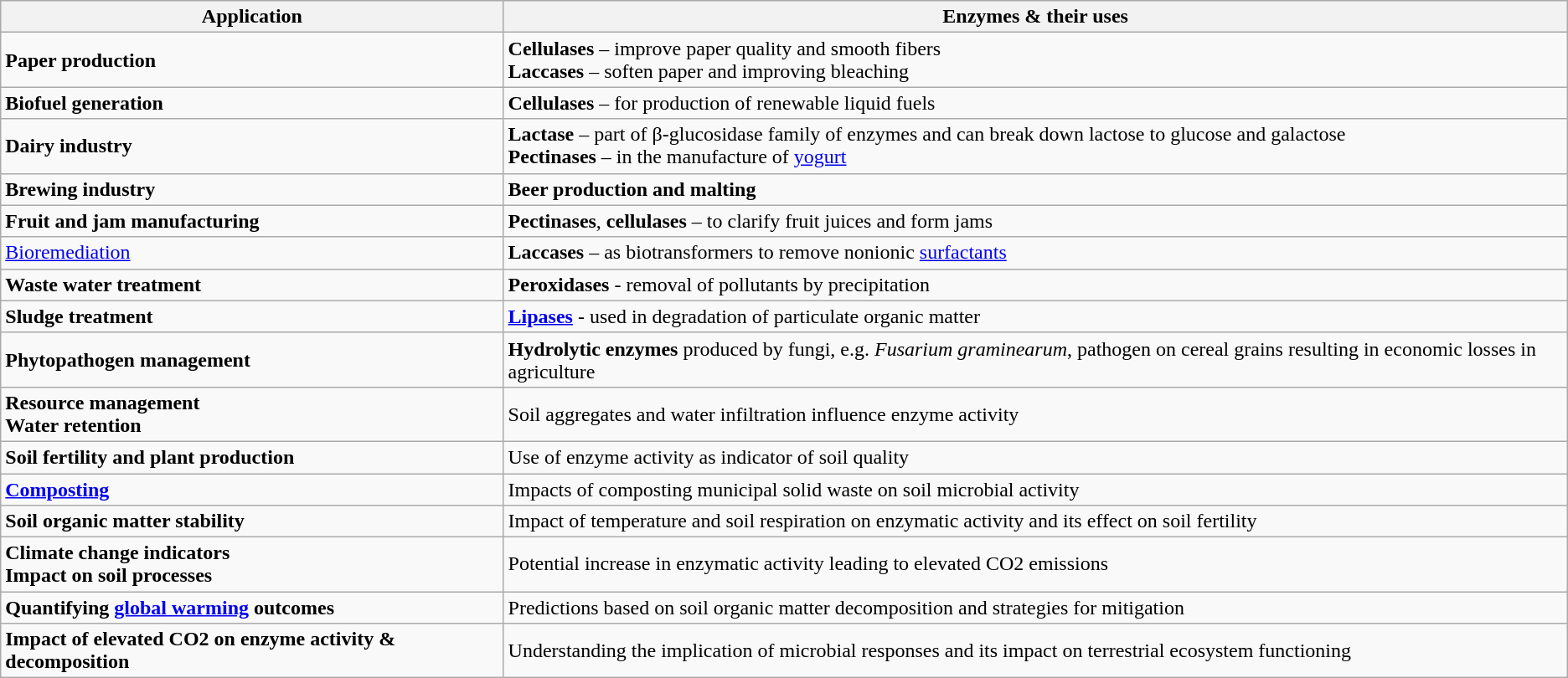<table class="wikitable">
<tr>
<th>Application</th>
<th>Enzymes & their uses</th>
</tr>
<tr>
<td><strong>Paper production</strong></td>
<td><strong>Cellulases</strong> – improve paper quality and smooth fibers<br><strong>Laccases</strong> – soften paper and improving bleaching</td>
</tr>
<tr>
<td><strong>Biofuel generation</strong></td>
<td><strong>Cellulases</strong> – for production of renewable liquid fuels</td>
</tr>
<tr>
<td><strong>Dairy industry</strong></td>
<td><strong>Lactase</strong> – part of β-glucosidase family of enzymes and can break down lactose to glucose and galactose<br><strong>Pectinases</strong> – in the manufacture of <a href='#'>yogurt</a></td>
</tr>
<tr>
<td><strong>Brewing industry</strong><br></td>
<td><strong>Beer production and malting</strong></td>
</tr>
<tr>
<td><strong>Fruit and jam manufacturing</strong><br></td>
<td><strong>Pectinases</strong>, <strong>cellulases</strong> – to clarify fruit juices and form jams</td>
</tr>
<tr>
<td><a href='#'>Bioremediation</a></td>
<td><strong>Laccases</strong> – as biotransformers to remove nonionic <a href='#'>surfactants</a></td>
</tr>
<tr>
<td><strong>Waste water treatment</strong></td>
<td><strong>Peroxidases</strong> - removal of pollutants by precipitation</td>
</tr>
<tr>
<td><strong>Sludge treatment</strong></td>
<td><strong><a href='#'>Lipases</a></strong> - used in degradation of particulate organic matter</td>
</tr>
<tr>
<td><strong>Phytopathogen management</strong></td>
<td><strong>Hydrolytic enzymes</strong> produced by fungi, e.g. <em>Fusarium graminearum</em>, pathogen on cereal grains resulting in economic losses in agriculture </td>
</tr>
<tr>
<td><strong>Resource management</strong><br><strong>Water retention</strong></td>
<td>Soil aggregates and water infiltration influence enzyme activity</td>
</tr>
<tr>
<td><strong>Soil fertility and plant production</strong></td>
<td>Use of enzyme activity as indicator of soil quality</td>
</tr>
<tr>
<td><strong><a href='#'>Composting</a></strong><br></td>
<td>Impacts of composting municipal solid waste on soil microbial activity</td>
</tr>
<tr>
<td><strong>Soil organic matter stability</strong></td>
<td>Impact of temperature and soil respiration on enzymatic activity and its effect on soil fertility</td>
</tr>
<tr>
<td><strong>Climate change indicators</strong><br><strong>Impact on soil processes</strong></td>
<td>Potential increase in enzymatic activity leading to elevated CO2 emissions</td>
</tr>
<tr>
<td><strong>Quantifying <a href='#'>global warming</a> outcomes</strong></td>
<td>Predictions based on soil organic matter decomposition and strategies for mitigation</td>
</tr>
<tr>
<td><strong>Impact of elevated CO2 on enzyme activity & decomposition</strong></td>
<td>Understanding the implication of microbial responses and its impact on terrestrial ecosystem functioning</td>
</tr>
</table>
